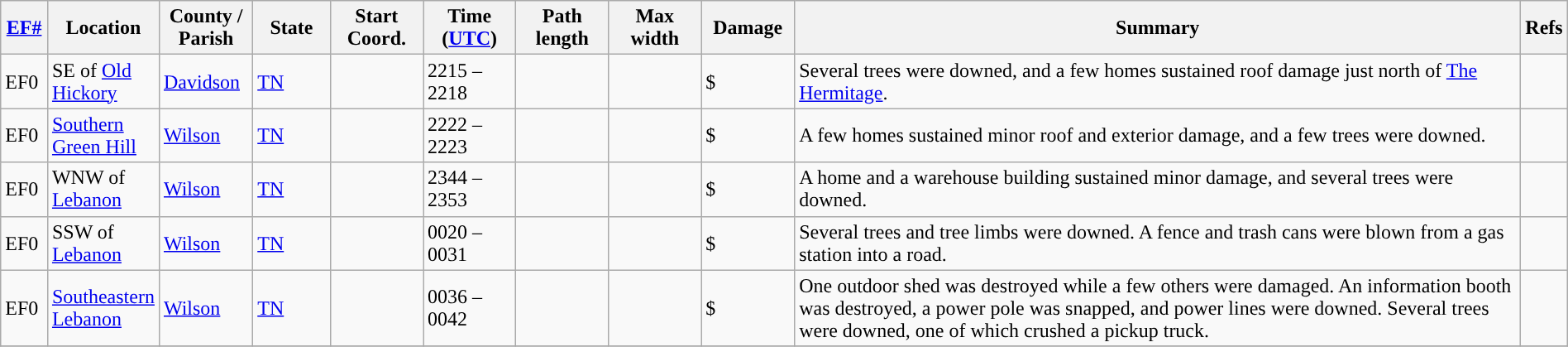<table class="wikitable sortable" style="width:100%;">
<tr>
<th scope="col" width="3%" align="center"><a href='#'>EF#</a></th>
<th scope="col" width="7%" align="center" class="unsortable">Location</th>
<th scope="col" width="6%" align="center" class="unsortable">County / Parish</th>
<th scope="col" width="5%" align="center">State</th>
<th scope="col" width="6%" align="center">Start Coord.</th>
<th scope="col" width="6%" align="center">Time (<a href='#'>UTC</a>)</th>
<th scope="col" width="6%" align="center">Path length</th>
<th scope="col" width="6%" align="center">Max width</th>
<th scope="col" width="6%" align="center">Damage</th>
<th scope="col" width="48%" class="unsortable" align="center">Summary</th>
<th scope="col" width="48%" class="unsortable" align="center">Refs</th>
</tr>
<tr>
<td>EF0</td>
<td>SE of <a href='#'>Old Hickory</a></td>
<td><a href='#'>Davidson</a></td>
<td><a href='#'>TN</a></td>
<td></td>
<td>2215 – 2218</td>
<td></td>
<td></td>
<td>$</td>
<td>Several trees were downed, and a few homes sustained roof damage just north of <a href='#'>The Hermitage</a>.</td>
<td></td>
</tr>
<tr>
<td>EF0</td>
<td><a href='#'>Southern Green Hill</a></td>
<td><a href='#'>Wilson</a></td>
<td><a href='#'>TN</a></td>
<td></td>
<td>2222 – 2223</td>
<td></td>
<td></td>
<td>$</td>
<td>A few homes sustained minor roof and exterior damage, and a few trees were downed.</td>
<td></td>
</tr>
<tr>
<td>EF0</td>
<td>WNW of <a href='#'>Lebanon</a></td>
<td><a href='#'>Wilson</a></td>
<td><a href='#'>TN</a></td>
<td></td>
<td>2344 – 2353</td>
<td></td>
<td></td>
<td>$</td>
<td>A home and a warehouse building sustained minor damage, and several trees were downed.</td>
<td></td>
</tr>
<tr>
<td>EF0</td>
<td>SSW of <a href='#'>Lebanon</a></td>
<td><a href='#'>Wilson</a></td>
<td><a href='#'>TN</a></td>
<td></td>
<td>0020 – 0031</td>
<td></td>
<td></td>
<td>$</td>
<td>Several trees and tree limbs were downed. A fence and trash cans were blown from a gas station into a road.</td>
<td></td>
</tr>
<tr>
<td>EF0</td>
<td><a href='#'>Southeastern Lebanon</a></td>
<td><a href='#'>Wilson</a></td>
<td><a href='#'>TN</a></td>
<td></td>
<td>0036 – 0042</td>
<td></td>
<td></td>
<td>$</td>
<td>One outdoor shed was destroyed while a few others were damaged. An information booth was destroyed, a power pole was snapped, and power lines were downed. Several trees were downed, one of which crushed a pickup truck.</td>
<td></td>
</tr>
<tr>
</tr>
</table>
